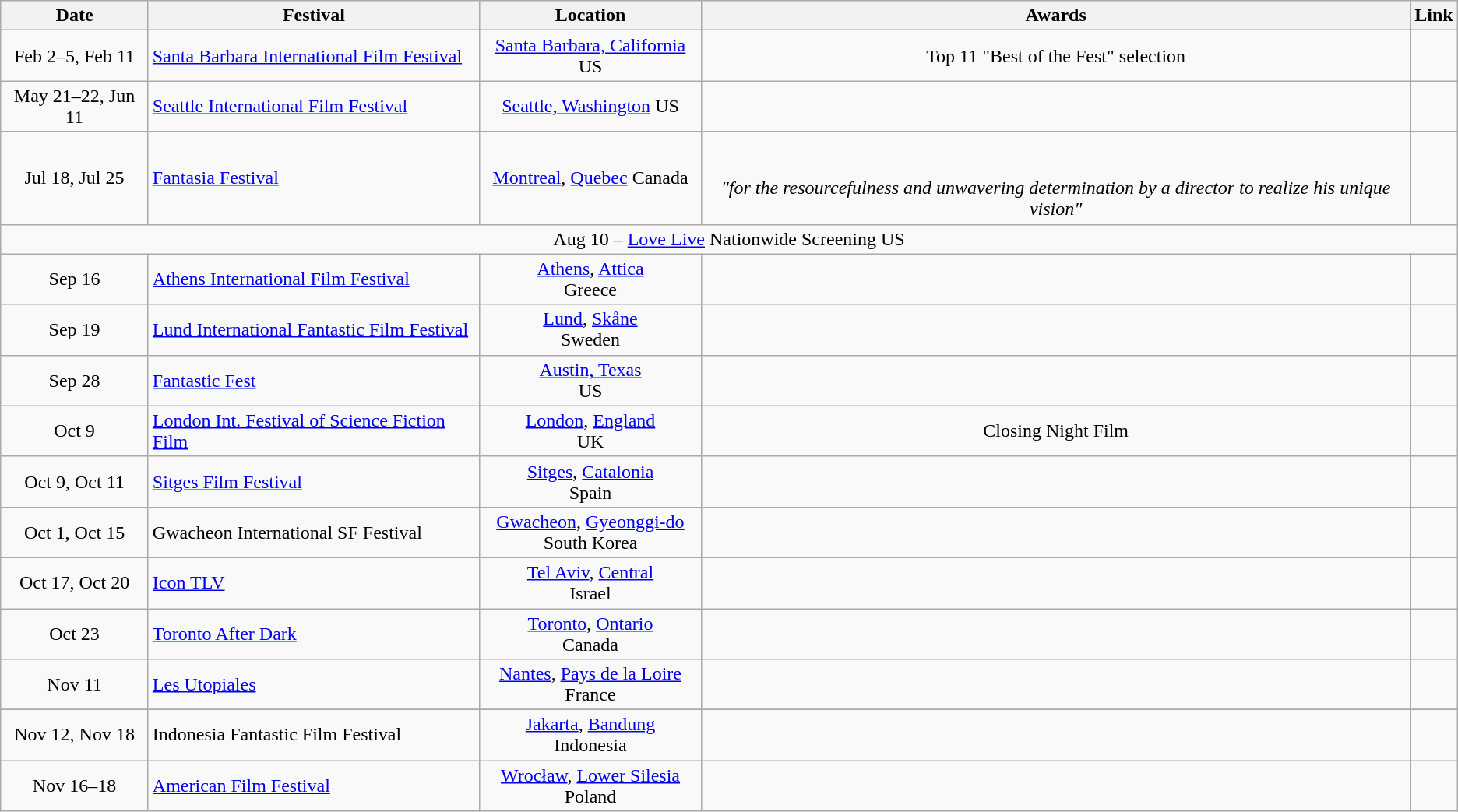<table class="wikitable">
<tr>
<th>Date</th>
<th>Festival</th>
<th>Location</th>
<th>Awards</th>
<th>Link</th>
</tr>
<tr align="center">
<td align="center">Feb 2–5, Feb 11</td>
<td align="left"><a href='#'>Santa Barbara International Film Festival</a></td>
<td><a href='#'>Santa Barbara, California</a> US</td>
<td>Top 11 "Best of the Fest" selection</td>
<td></td>
</tr>
<tr align="center">
<td align="center">May 21–22, Jun 11</td>
<td align="left"><a href='#'>Seattle International Film Festival</a></td>
<td><a href='#'>Seattle, Washington</a> US</td>
<td></td>
<td></td>
</tr>
<tr align="center">
<td align="center">Jul 18, Jul 25</td>
<td align="left"><a href='#'>Fantasia Festival</a></td>
<td><a href='#'>Montreal</a>, <a href='#'>Quebec</a> Canada</td>
<td><br><br><em>"for the resourcefulness and unwavering determination by a director to realize his unique vision"</em></td>
<td> </td>
</tr>
<tr align="center">
<td colspan="5" style="text-align: center;">Aug 10 – <a href='#'>Love Live</a> Nationwide Screening US</td>
</tr>
<tr align="center">
<td align="center">Sep 16</td>
<td align="left"><a href='#'>Athens International Film Festival</a></td>
<td><a href='#'>Athens</a>, <a href='#'>Attica</a><br>Greece</td>
<td></td>
<td></td>
</tr>
<tr align="center">
<td align="center">Sep 19</td>
<td align="left"><a href='#'>Lund International Fantastic Film Festival</a></td>
<td><a href='#'>Lund</a>, <a href='#'>Skåne</a><br>Sweden</td>
<td></td>
<td></td>
</tr>
<tr align="center">
<td align="center">Sep 28</td>
<td align="left"><a href='#'>Fantastic Fest</a></td>
<td><a href='#'>Austin, Texas</a><br>US</td>
<td></td>
<td> </td>
</tr>
<tr align="center">
<td align="center">Oct 9</td>
<td align="left"><a href='#'>London Int. Festival of Science Fiction Film</a></td>
<td><a href='#'>London</a>, <a href='#'>England</a><br>UK</td>
<td>Closing Night Film</td>
<td> </td>
</tr>
<tr align="center">
<td align="center">Oct 9, Oct 11</td>
<td align="left"><a href='#'>Sitges Film Festival</a></td>
<td><a href='#'>Sitges</a>, <a href='#'>Catalonia</a><br>Spain</td>
<td></td>
<td></td>
</tr>
<tr align="center">
<td align="center">Oct 1, Oct 15</td>
<td align="left">Gwacheon International SF Festival</td>
<td><a href='#'>Gwacheon</a>, <a href='#'>Gyeonggi-do</a><br>South Korea</td>
<td></td>
<td></td>
</tr>
<tr align="center">
<td align="center">Oct 17, Oct 20</td>
<td align="left"><a href='#'>Icon TLV</a></td>
<td><a href='#'>Tel Aviv</a>, <a href='#'>Central</a><br>Israel</td>
<td></td>
<td></td>
</tr>
<tr align="center">
<td align="center">Oct 23</td>
<td align="left"><a href='#'>Toronto After Dark</a></td>
<td><a href='#'>Toronto</a>, <a href='#'>Ontario</a><br>Canada</td>
<td><br></td>
<td></td>
</tr>
<tr align="center">
<td align="center">Nov 11</td>
<td align="left"><a href='#'>Les Utopiales</a></td>
<td><a href='#'>Nantes</a>, <a href='#'>Pays de la Loire</a><br>France</td>
<td></td>
<td></td>
</tr>
<tr align="center">
</tr>
<tr align="center">
<td align="center">Nov 12, Nov 18</td>
<td align="left">Indonesia Fantastic Film Festival</td>
<td><a href='#'>Jakarta</a>, <a href='#'>Bandung</a><br>Indonesia</td>
<td></td>
<td></td>
</tr>
<tr align="center">
<td align="center">Nov 16–18</td>
<td align="left"><a href='#'>American Film Festival</a></td>
<td><a href='#'>Wrocław</a>, <a href='#'>Lower Silesia</a><br>Poland</td>
<td></td>
<td></td>
</tr>
</table>
